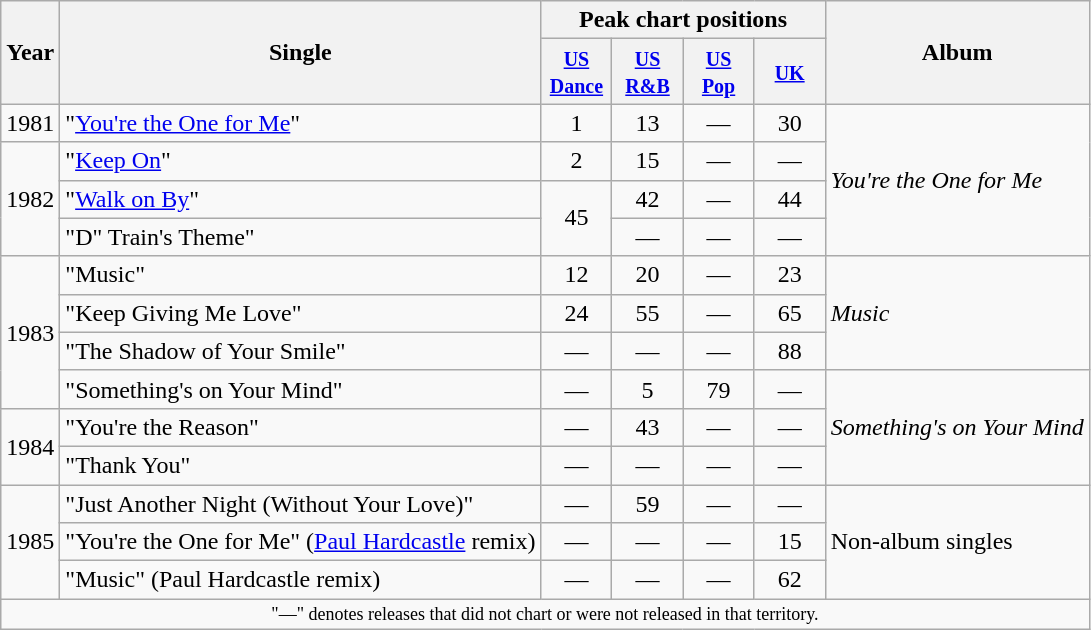<table class="wikitable">
<tr>
<th scope="col" rowspan="2">Year</th>
<th scope="col" rowspan="2">Single</th>
<th scope="col" colspan="4">Peak chart positions</th>
<th scope="col" rowspan="2">Album</th>
</tr>
<tr>
<th style="width:40px;"><small><a href='#'>US Dance</a></small><br></th>
<th style="width:40px;"><small><a href='#'>US R&B</a></small><br></th>
<th style="width:40px;"><small><a href='#'>US Pop</a></small><br></th>
<th style="width:40px;"><small><a href='#'>UK</a></small><br></th>
</tr>
<tr>
<td>1981</td>
<td>"<a href='#'>You're the One for Me</a>"</td>
<td align=center>1</td>
<td align=center>13</td>
<td align=center>―</td>
<td align=center>30</td>
<td rowspan="4"><em>You're the One for Me</em></td>
</tr>
<tr>
<td rowspan="3">1982</td>
<td>"<a href='#'>Keep On</a>"</td>
<td align=center>2</td>
<td align=center>15</td>
<td align=center>―</td>
<td align=center>―</td>
</tr>
<tr>
<td>"<a href='#'>Walk on By</a>"</td>
<td rowspan="2" style="text-align:center;">45</td>
<td align=center>42</td>
<td align=center>―</td>
<td align=center>44</td>
</tr>
<tr>
<td>"D" Train's Theme"</td>
<td align=center>―</td>
<td align=center>―</td>
<td align=center>―</td>
</tr>
<tr>
<td rowspan="4">1983</td>
<td>"Music"</td>
<td align=center>12</td>
<td align=center>20</td>
<td align=center>―</td>
<td align=center>23</td>
<td rowspan="3"><em>Music</em></td>
</tr>
<tr>
<td>"Keep Giving Me Love"</td>
<td align=center>24</td>
<td align=center>55</td>
<td align=center>―</td>
<td align=center>65</td>
</tr>
<tr>
<td>"The Shadow of Your Smile"</td>
<td align=center>—</td>
<td align=center>—</td>
<td align=center>―</td>
<td align=center>88</td>
</tr>
<tr>
<td>"Something's on Your Mind"</td>
<td align=center>―</td>
<td align=center>5</td>
<td align=center>79</td>
<td align=center>―</td>
<td rowspan="3"><em>Something's on Your Mind</em></td>
</tr>
<tr>
<td rowspan="2">1984</td>
<td>"You're the Reason"</td>
<td align=center>―</td>
<td align=center>43</td>
<td align=center>—</td>
<td align=center>―</td>
</tr>
<tr>
<td>"Thank You"</td>
<td align=center>―</td>
<td align=center>―</td>
<td align=center>—</td>
<td align=center>―</td>
</tr>
<tr>
<td rowspan="3">1985</td>
<td>"Just Another Night (Without Your Love)"</td>
<td align=center>―</td>
<td align=center>59</td>
<td align=center>―</td>
<td align=center>―</td>
<td rowspan="3">Non-album singles</td>
</tr>
<tr>
<td>"You're the One for Me" (<a href='#'>Paul Hardcastle</a> remix)</td>
<td align=center>―</td>
<td align=center>―</td>
<td align=center>―</td>
<td align=center>15</td>
</tr>
<tr>
<td>"Music" (Paul Hardcastle remix)</td>
<td align=center>―</td>
<td align=center>―</td>
<td align=center>―</td>
<td align=center>62</td>
</tr>
<tr>
<td colspan="7" style="text-align:center; font-size:9pt;">"—" denotes releases that did not chart or were not released in that territory.</td>
</tr>
</table>
